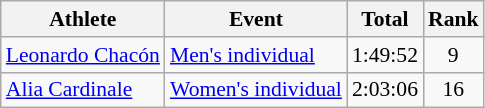<table class="wikitable" style="font-size:90%">
<tr>
<th>Athlete</th>
<th>Event</th>
<th>Total</th>
<th>Rank</th>
</tr>
<tr align=center>
<td align=left><a href='#'>Leonardo Chacón</a></td>
<td align=left><a href='#'>Men's individual</a></td>
<td>1:49:52</td>
<td>9</td>
</tr>
<tr align=center>
<td align=left><a href='#'>Alia Cardinale</a></td>
<td align=left><a href='#'>Women's individual</a></td>
<td>2:03:06</td>
<td>16</td>
</tr>
</table>
